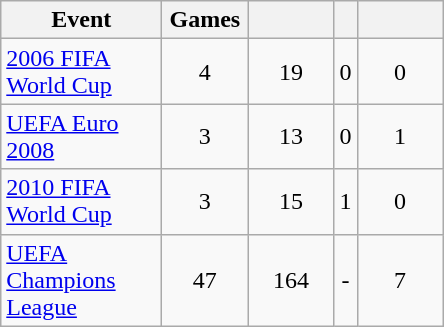<table class="wikitable">
<tr>
<th width=100 align="left">Event</th>
<th width=50>Games</th>
<th width=50></th>
<th nowrap="yes"> </th>
<th width=50></th>
</tr>
<tr align="center">
<td align="left"><a href='#'>2006 FIFA World Cup</a></td>
<td>4</td>
<td>19</td>
<td>0</td>
<td>0</td>
</tr>
<tr align="center">
<td align="left"><a href='#'>UEFA Euro 2008</a></td>
<td>3</td>
<td>13</td>
<td>0</td>
<td>1</td>
</tr>
<tr align="center">
<td align="left"><a href='#'>2010 FIFA World Cup</a></td>
<td>3</td>
<td>15</td>
<td>1</td>
<td>0</td>
</tr>
<tr align="center">
<td align="left"><a href='#'>UEFA Champions League</a></td>
<td>47</td>
<td>164</td>
<td>-</td>
<td>7</td>
</tr>
</table>
